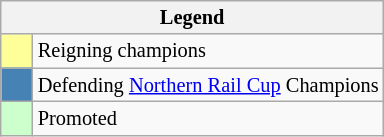<table class="wikitable" style="font-size: 85%">
<tr>
<th colspan=2>Legend</th>
</tr>
<tr>
<td style="background:#ff9; width:15px;"> </td>
<td>Reigning champions</td>
</tr>
<tr>
<td style="background:#4682b4; width:15px;"> </td>
<td>Defending <a href='#'>Northern Rail Cup</a> Champions</td>
</tr>
<tr>
<td style="background:#CCFFCC; width:15px;"> </td>
<td>Promoted</td>
</tr>
</table>
